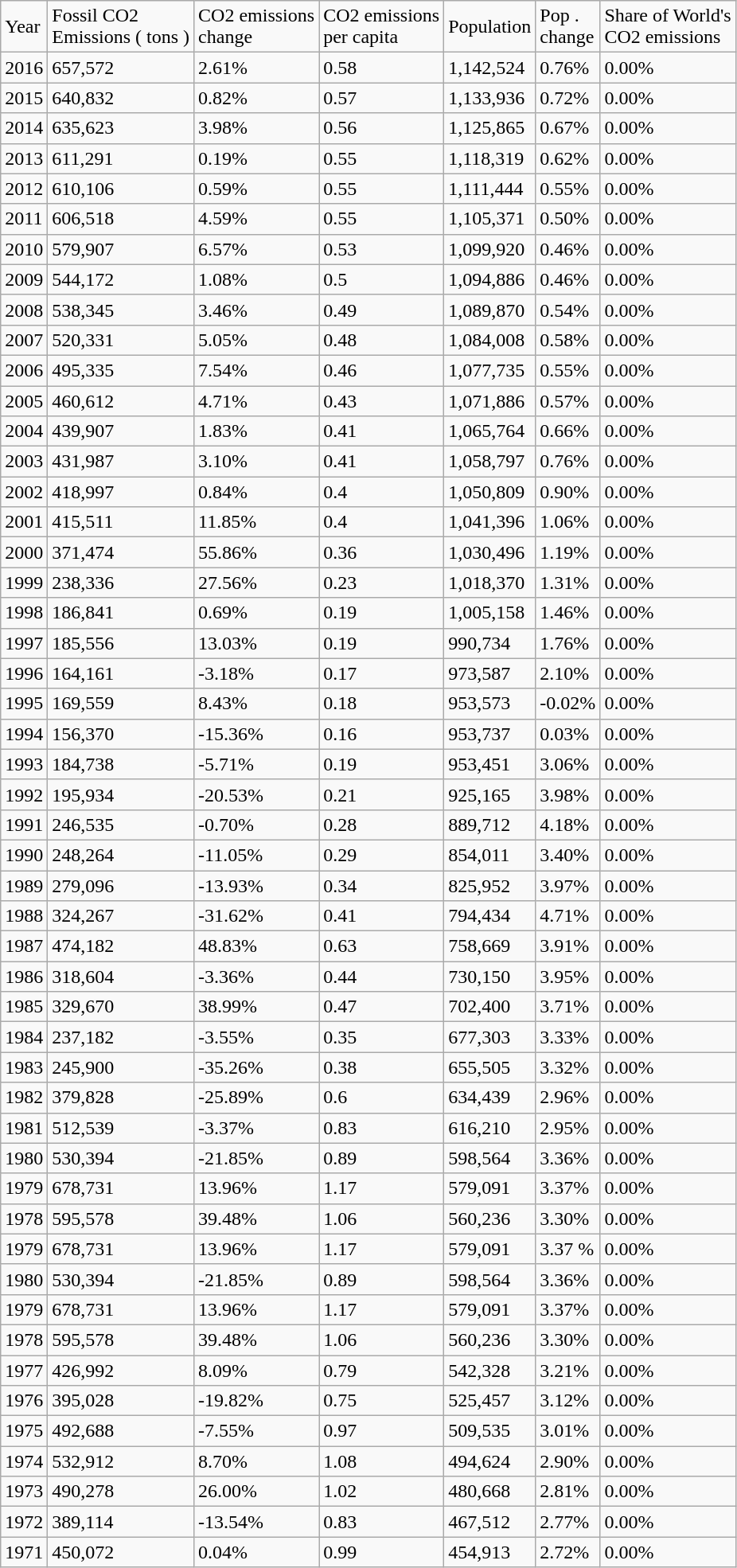<table class="wikitable">
<tr>
<td>Year</td>
<td>Fossil CO2<br>Emissions
( tons )</td>
<td>CO2 emissions<br>change</td>
<td>CO2 emissions<br>per capita</td>
<td>Population</td>
<td>Pop .<br>change</td>
<td>Share of World's<br>CO2 emissions</td>
</tr>
<tr>
<td>2016</td>
<td>657,572</td>
<td>2.61%</td>
<td>0.58</td>
<td>1,142,524</td>
<td>0.76%</td>
<td>0.00%</td>
</tr>
<tr>
<td>2015</td>
<td>640,832</td>
<td>0.82%</td>
<td>0.57</td>
<td>1,133,936</td>
<td>0.72%</td>
<td>0.00%</td>
</tr>
<tr>
<td>2014</td>
<td>635,623</td>
<td>3.98%</td>
<td>0.56</td>
<td>1,125,865</td>
<td>0.67%</td>
<td>0.00%</td>
</tr>
<tr>
<td>2013</td>
<td>611,291</td>
<td>0.19%</td>
<td>0.55</td>
<td>1,118,319</td>
<td>0.62%</td>
<td>0.00%</td>
</tr>
<tr>
<td>2012</td>
<td>610,106</td>
<td>0.59%</td>
<td>0.55</td>
<td>1,111,444</td>
<td>0.55%</td>
<td>0.00%</td>
</tr>
<tr>
<td>2011</td>
<td>606,518</td>
<td>4.59%</td>
<td>0.55</td>
<td>1,105,371</td>
<td>0.50%</td>
<td>0.00%</td>
</tr>
<tr>
<td>2010</td>
<td>579,907</td>
<td>6.57%</td>
<td>0.53</td>
<td>1,099,920</td>
<td>0.46%</td>
<td>0.00%</td>
</tr>
<tr>
<td>2009</td>
<td>544,172</td>
<td>1.08%</td>
<td>0.5</td>
<td>1,094,886</td>
<td>0.46%</td>
<td>0.00%</td>
</tr>
<tr>
<td>2008</td>
<td>538,345</td>
<td>3.46%</td>
<td>0.49</td>
<td>1,089,870</td>
<td>0.54%</td>
<td>0.00%</td>
</tr>
<tr>
<td>2007</td>
<td>520,331</td>
<td>5.05%</td>
<td>0.48</td>
<td>1,084,008</td>
<td>0.58%</td>
<td>0.00%</td>
</tr>
<tr>
<td>2006</td>
<td>495,335</td>
<td>7.54%</td>
<td>0.46</td>
<td>1,077,735</td>
<td>0.55%</td>
<td>0.00%</td>
</tr>
<tr>
<td>2005</td>
<td>460,612</td>
<td>4.71%</td>
<td>0.43</td>
<td>1,071,886</td>
<td>0.57%</td>
<td>0.00%</td>
</tr>
<tr>
<td>2004</td>
<td>439,907</td>
<td>1.83%</td>
<td>0.41</td>
<td>1,065,764</td>
<td>0.66%</td>
<td>0.00%</td>
</tr>
<tr>
<td>2003</td>
<td>431,987</td>
<td>3.10%</td>
<td>0.41</td>
<td>1,058,797</td>
<td>0.76%</td>
<td>0.00%</td>
</tr>
<tr>
<td>2002</td>
<td>418,997</td>
<td>0.84%</td>
<td>0.4</td>
<td>1,050,809</td>
<td>0.90%</td>
<td>0.00%</td>
</tr>
<tr>
<td>2001</td>
<td>415,511</td>
<td>11.85%</td>
<td>0.4</td>
<td>1,041,396</td>
<td>1.06%</td>
<td>0.00%</td>
</tr>
<tr>
<td>2000</td>
<td>371,474</td>
<td>55.86%</td>
<td>0.36</td>
<td>1,030,496</td>
<td>1.19%</td>
<td>0.00%</td>
</tr>
<tr>
<td>1999</td>
<td>238,336</td>
<td>27.56%</td>
<td>0.23</td>
<td>1,018,370</td>
<td>1.31%</td>
<td>0.00%</td>
</tr>
<tr>
<td>1998</td>
<td>186,841</td>
<td>0.69%</td>
<td>0.19</td>
<td>1,005,158</td>
<td>1.46%</td>
<td>0.00%</td>
</tr>
<tr>
<td>1997</td>
<td>185,556</td>
<td>13.03%</td>
<td>0.19</td>
<td>990,734</td>
<td>1.76%</td>
<td>0.00%</td>
</tr>
<tr>
<td>1996</td>
<td>164,161</td>
<td>-3.18%</td>
<td>0.17</td>
<td>973,587</td>
<td>2.10%</td>
<td>0.00%</td>
</tr>
<tr>
<td>1995</td>
<td>169,559</td>
<td>8.43%</td>
<td>0.18</td>
<td>953,573</td>
<td>-0.02%</td>
<td>0.00%</td>
</tr>
<tr>
<td>1994</td>
<td>156,370</td>
<td>-15.36%</td>
<td>0.16</td>
<td>953,737</td>
<td>0.03%</td>
<td>0.00%</td>
</tr>
<tr>
<td>1993</td>
<td>184,738</td>
<td>-5.71%</td>
<td>0.19</td>
<td>953,451</td>
<td>3.06%</td>
<td>0.00%</td>
</tr>
<tr>
<td>1992</td>
<td>195,934</td>
<td>-20.53%</td>
<td>0.21</td>
<td>925,165</td>
<td>3.98%</td>
<td>0.00%</td>
</tr>
<tr>
<td>1991</td>
<td>246,535</td>
<td>-0.70%</td>
<td>0.28</td>
<td>889,712</td>
<td>4.18%</td>
<td>0.00%</td>
</tr>
<tr>
<td>1990</td>
<td>248,264</td>
<td>-11.05%</td>
<td>0.29</td>
<td>854,011</td>
<td>3.40%</td>
<td>0.00%</td>
</tr>
<tr>
<td>1989</td>
<td>279,096</td>
<td>-13.93%</td>
<td>0.34</td>
<td>825,952</td>
<td>3.97%</td>
<td>0.00%</td>
</tr>
<tr>
<td>1988</td>
<td>324,267</td>
<td>-31.62%</td>
<td>0.41</td>
<td>794,434</td>
<td>4.71%</td>
<td>0.00%</td>
</tr>
<tr>
<td>1987</td>
<td>474,182</td>
<td>48.83%</td>
<td>0.63</td>
<td>758,669</td>
<td>3.91%</td>
<td>0.00%</td>
</tr>
<tr>
<td>1986</td>
<td>318,604</td>
<td>-3.36%</td>
<td>0.44</td>
<td>730,150</td>
<td>3.95%</td>
<td>0.00%</td>
</tr>
<tr>
<td>1985</td>
<td>329,670</td>
<td>38.99%</td>
<td>0.47</td>
<td>702,400</td>
<td>3.71%</td>
<td>0.00%</td>
</tr>
<tr>
<td>1984</td>
<td>237,182</td>
<td>-3.55%</td>
<td>0.35</td>
<td>677,303</td>
<td>3.33%</td>
<td>0.00%</td>
</tr>
<tr>
<td>1983</td>
<td>245,900</td>
<td>-35.26%</td>
<td>0.38</td>
<td>655,505</td>
<td>3.32%</td>
<td>0.00%</td>
</tr>
<tr>
<td>1982</td>
<td>379,828</td>
<td>-25.89%</td>
<td>0.6</td>
<td>634,439</td>
<td>2.96%</td>
<td>0.00%</td>
</tr>
<tr>
<td>1981</td>
<td>512,539</td>
<td>-3.37%</td>
<td>0.83</td>
<td>616,210</td>
<td>2.95%</td>
<td>0.00%</td>
</tr>
<tr>
<td>1980</td>
<td>530,394</td>
<td>-21.85%</td>
<td>0.89</td>
<td>598,564</td>
<td>3.36%</td>
<td>0.00%</td>
</tr>
<tr>
<td>1979</td>
<td>678,731</td>
<td>13.96%</td>
<td>1.17</td>
<td>579,091</td>
<td>3.37%</td>
<td>0.00%</td>
</tr>
<tr>
<td>1978</td>
<td>595,578</td>
<td>39.48%</td>
<td>1.06</td>
<td>560,236</td>
<td>3.30%</td>
<td>0.00%</td>
</tr>
<tr>
<td>1979</td>
<td>678,731</td>
<td>13.96%</td>
<td>1.17</td>
<td>579,091</td>
<td>3.37 %</td>
<td>0.00%</td>
</tr>
<tr>
<td>1980</td>
<td>530,394</td>
<td>-21.85%</td>
<td>0.89</td>
<td>598,564</td>
<td>3.36%</td>
<td>0.00%</td>
</tr>
<tr>
<td>1979</td>
<td>678,731</td>
<td>13.96%</td>
<td>1.17</td>
<td>579,091</td>
<td>3.37%</td>
<td>0.00%</td>
</tr>
<tr>
<td>1978</td>
<td>595,578</td>
<td>39.48%</td>
<td>1.06</td>
<td>560,236</td>
<td>3.30%</td>
<td>0.00%</td>
</tr>
<tr>
<td>1977</td>
<td>426,992</td>
<td>8.09%</td>
<td>0.79</td>
<td>542,328</td>
<td>3.21%</td>
<td>0.00%</td>
</tr>
<tr>
<td>1976</td>
<td>395,028</td>
<td>-19.82%</td>
<td>0.75</td>
<td>525,457</td>
<td>3.12%</td>
<td>0.00%</td>
</tr>
<tr>
<td>1975</td>
<td>492,688</td>
<td>-7.55%</td>
<td>0.97</td>
<td>509,535</td>
<td>3.01%</td>
<td>0.00%</td>
</tr>
<tr>
<td>1974</td>
<td>532,912</td>
<td>8.70%</td>
<td>1.08</td>
<td>494,624</td>
<td>2.90%</td>
<td>0.00%</td>
</tr>
<tr>
<td>1973</td>
<td>490,278</td>
<td>26.00%</td>
<td>1.02</td>
<td>480,668</td>
<td>2.81%</td>
<td>0.00%</td>
</tr>
<tr>
<td>1972</td>
<td>389,114</td>
<td>-13.54%</td>
<td>0.83</td>
<td>467,512</td>
<td>2.77%</td>
<td>0.00%</td>
</tr>
<tr>
<td>1971</td>
<td>450,072</td>
<td>0.04%</td>
<td>0.99</td>
<td>454,913</td>
<td>2.72%</td>
<td>0.00%</td>
</tr>
</table>
